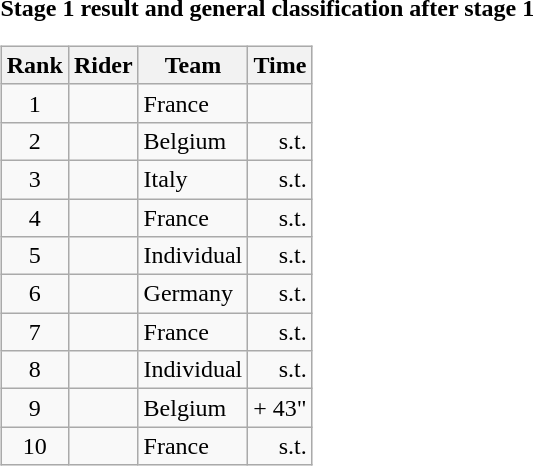<table>
<tr>
<td><strong>Stage 1 result and general classification after stage 1</strong><br><table class="wikitable">
<tr>
<th scope="col">Rank</th>
<th scope="col">Rider</th>
<th scope="col">Team</th>
<th scope="col">Time</th>
</tr>
<tr>
<td style="text-align:center;">1</td>
<td></td>
<td>France</td>
<td style="text-align:right;"></td>
</tr>
<tr>
<td style="text-align:center;">2</td>
<td></td>
<td>Belgium</td>
<td style="text-align:right;">s.t.</td>
</tr>
<tr>
<td style="text-align:center;">3</td>
<td></td>
<td>Italy</td>
<td style="text-align:right;">s.t.</td>
</tr>
<tr>
<td style="text-align:center;">4</td>
<td></td>
<td>France</td>
<td style="text-align:right;">s.t.</td>
</tr>
<tr>
<td style="text-align:center;">5</td>
<td></td>
<td>Individual</td>
<td style="text-align:right;">s.t.</td>
</tr>
<tr>
<td style="text-align:center;">6</td>
<td></td>
<td>Germany</td>
<td style="text-align:right;">s.t.</td>
</tr>
<tr>
<td style="text-align:center;">7</td>
<td></td>
<td>France</td>
<td style="text-align:right;">s.t.</td>
</tr>
<tr>
<td style="text-align:center;">8</td>
<td></td>
<td>Individual</td>
<td style="text-align:right;">s.t.</td>
</tr>
<tr>
<td style="text-align:center;">9</td>
<td></td>
<td>Belgium</td>
<td style="text-align:right;">+ 43"</td>
</tr>
<tr>
<td style="text-align:center;">10</td>
<td></td>
<td>France</td>
<td style="text-align:right;">s.t.</td>
</tr>
</table>
</td>
</tr>
</table>
